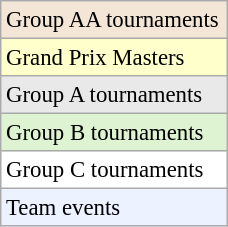<table class=wikitable  style=font-size:95%;width:12%>
<tr style="background:#F3E6D7;">
<td>Group AA tournaments</td>
</tr>
<tr style="background:#FFC;">
<td>Grand Prix Masters</td>
</tr>
<tr style="background:#E9E9E9;">
<td>Group A tournaments</td>
</tr>
<tr style="background:#DDF3D1;">
<td>Group B tournaments</td>
</tr>
<tr style="background:#FFF;">
<td>Group C tournaments</td>
</tr>
<tr style="background:#ECF2FF;">
<td>Team events</td>
</tr>
</table>
